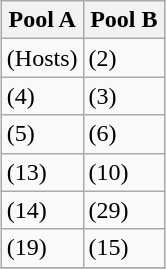<table class="wikitable" style="margin:0.5em auto;width=400">
<tr>
<th width=50%>Pool A</th>
<th width=50%>Pool B</th>
</tr>
<tr>
<td> (Hosts)</td>
<td> (2)</td>
</tr>
<tr>
<td> (4)</td>
<td> (3)</td>
</tr>
<tr>
<td> (5)</td>
<td> (6)</td>
</tr>
<tr>
<td> (13)</td>
<td> (10)</td>
</tr>
<tr>
<td> (14)</td>
<td> (29)</td>
</tr>
<tr>
<td> (19)</td>
<td> (15)</td>
</tr>
<tr>
</tr>
</table>
